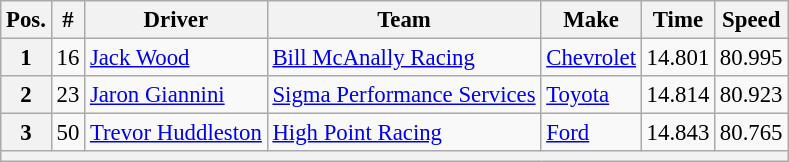<table class="wikitable" style="font-size: 95%;">
<tr>
<th>Pos.</th>
<th>#</th>
<th>Driver</th>
<th>Team</th>
<th>Make</th>
<th>Time</th>
<th>Speed</th>
</tr>
<tr>
<th>1</th>
<td>16</td>
<td><a href='#'>Jack Wood</a></td>
<td><a href='#'>Bill McAnally Racing</a></td>
<td><a href='#'>Chevrolet</a></td>
<td>14.801</td>
<td>80.995</td>
</tr>
<tr>
<th>2</th>
<td>23</td>
<td><a href='#'>Jaron Giannini</a></td>
<td><a href='#'>Sigma Performance Services</a></td>
<td><a href='#'>Toyota</a></td>
<td>14.814</td>
<td>80.923</td>
</tr>
<tr>
<th>3</th>
<td>50</td>
<td><a href='#'>Trevor Huddleston</a></td>
<td><a href='#'>High Point Racing</a></td>
<td><a href='#'>Ford</a></td>
<td>14.843</td>
<td>80.765</td>
</tr>
<tr>
<th colspan="7"></th>
</tr>
</table>
